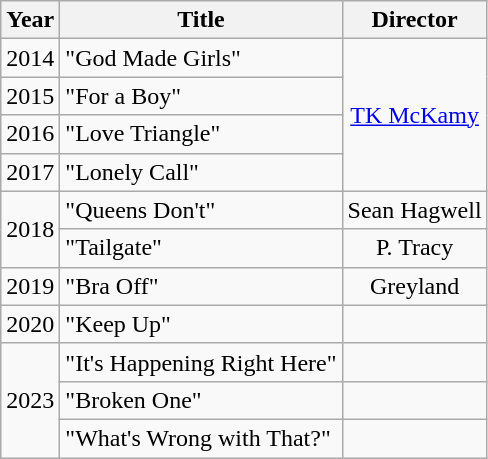<table class="wikitable" style="text-align:center;">
<tr>
<th>Year</th>
<th>Title</th>
<th>Director</th>
</tr>
<tr>
<td>2014</td>
<td style="text-align:left;">"God Made Girls"</td>
<td rowspan="4"><a href='#'>TK McKamy</a></td>
</tr>
<tr>
<td>2015</td>
<td style="text-align:left;">"For a Boy"</td>
</tr>
<tr>
<td>2016</td>
<td style="text-align:left;">"Love Triangle"</td>
</tr>
<tr>
<td>2017</td>
<td style="text-align:left;">"Lonely Call"</td>
</tr>
<tr>
<td rowspan="2">2018</td>
<td style="text-align:left;">"Queens Don't"</td>
<td>Sean Hagwell</td>
</tr>
<tr>
<td style="text-align:left;">"Tailgate"</td>
<td>P. Tracy</td>
</tr>
<tr>
<td>2019</td>
<td style="text-align:left;">"Bra Off"</td>
<td>Greyland</td>
</tr>
<tr>
<td>2020</td>
<td style="text-align:left;">"Keep Up"</td>
<td></td>
</tr>
<tr>
<td rowspan="3">2023</td>
<td style="text-align:left;">"It's Happening Right Here"</td>
<td></td>
</tr>
<tr>
<td style="text-align:left;">"Broken One"</td>
<td></td>
</tr>
<tr>
<td style="text-align:left;">"What's Wrong with That?"</td>
<td></td>
</tr>
</table>
